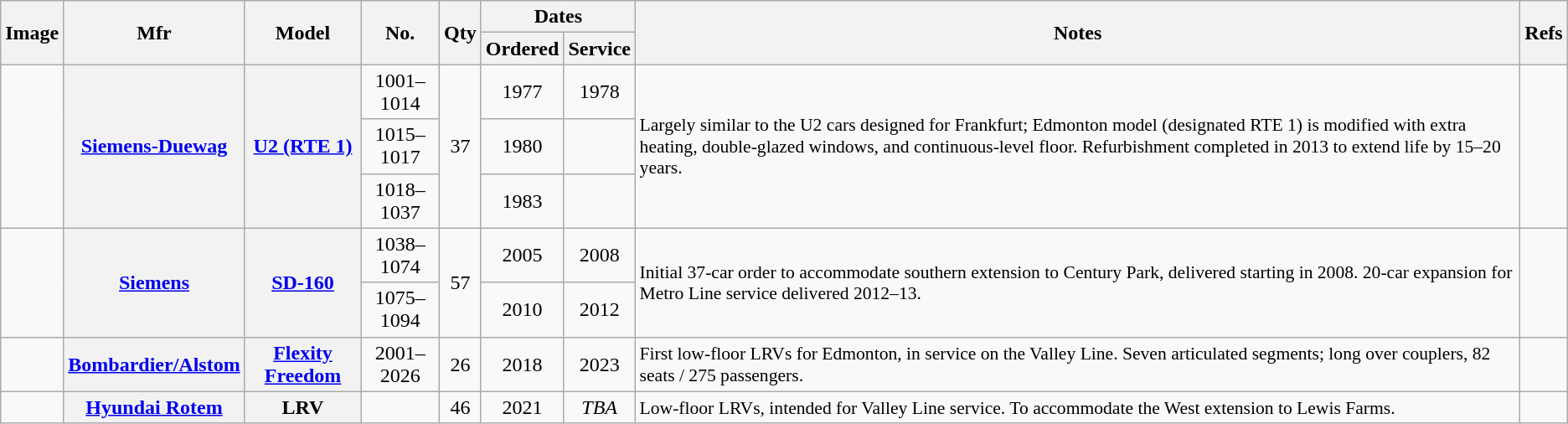<table class="wikitable sortable" style="font-size:100%;text-align:center;">
<tr>
<th rowspan=2 class="unsortable">Image</th>
<th rowspan=2>Mfr</th>
<th rowspan=2>Model</th>
<th rowspan=2>No.</th>
<th rowspan=2>Qty</th>
<th colspan="2">Dates</th>
<th rowspan=2 class="unsortable">Notes</th>
<th rowspan=2 class="unsortable">Refs</th>
</tr>
<tr>
<th>Ordered</th>
<th>Service</th>
</tr>
<tr>
<td rowspan=3></td>
<th rowspan=3><a href='#'>Siemens-Duewag</a></th>
<th rowspan=3><a href='#'>U2 (RTE 1)</a></th>
<td>1001–1014</td>
<td rowspan=3>37</td>
<td>1977</td>
<td>1978</td>
<td rowspan=3 style="text-align:left;font-size:90%;">Largely similar to the U2 cars designed for Frankfurt; Edmonton model (designated RTE 1) is modified with extra heating, double-glazed windows, and continuous-level floor. Refurbishment completed in 2013 to extend life by 15–20 years.</td>
<td rowspan=3></td>
</tr>
<tr>
<td>1015–1017</td>
<td>1980</td>
<td></td>
</tr>
<tr>
<td>1018–1037</td>
<td>1983</td>
<td></td>
</tr>
<tr>
<td rowspan=2></td>
<th rowspan=2><a href='#'>Siemens</a></th>
<th rowspan=2><a href='#'>SD-160</a></th>
<td>1038–1074</td>
<td rowspan=2>57</td>
<td>2005</td>
<td>2008</td>
<td rowspan=2 style="text-align:left;font-size:90%;">Initial 37-car order to accommodate southern extension to Century Park, delivered starting in 2008. 20-car expansion for Metro Line service delivered 2012–13.</td>
<td rowspan=2></td>
</tr>
<tr>
<td>1075–1094</td>
<td>2010</td>
<td>2012</td>
</tr>
<tr>
<td rowspan=1></td>
<th rowspan=1><a href='#'>Bombardier/Alstom</a></th>
<th rowspan=1><a href='#'>Flexity Freedom</a></th>
<td>2001–2026</td>
<td rowspan=1>26</td>
<td>2018</td>
<td>2023</td>
<td rowspan=1 style="text-align:left;font-size:90%;">First low-floor LRVs for Edmonton, in service on the Valley Line. Seven articulated segments;  long over couplers, 82 seats / 275 passengers.</td>
<td rowspan=1></td>
</tr>
<tr>
<td rowspan=1></td>
<th rowspan=1><a href='#'>Hyundai Rotem</a></th>
<th rowspan=1>LRV</th>
<td></td>
<td rowspan=1>46</td>
<td>2021</td>
<td><em>TBA</em></td>
<td rowspan=1 style="text-align:left;font-size:90%;">Low-floor LRVs, intended for Valley Line service. To accommodate the West extension to Lewis Farms.</td>
<td rowspan=1></td>
</tr>
</table>
